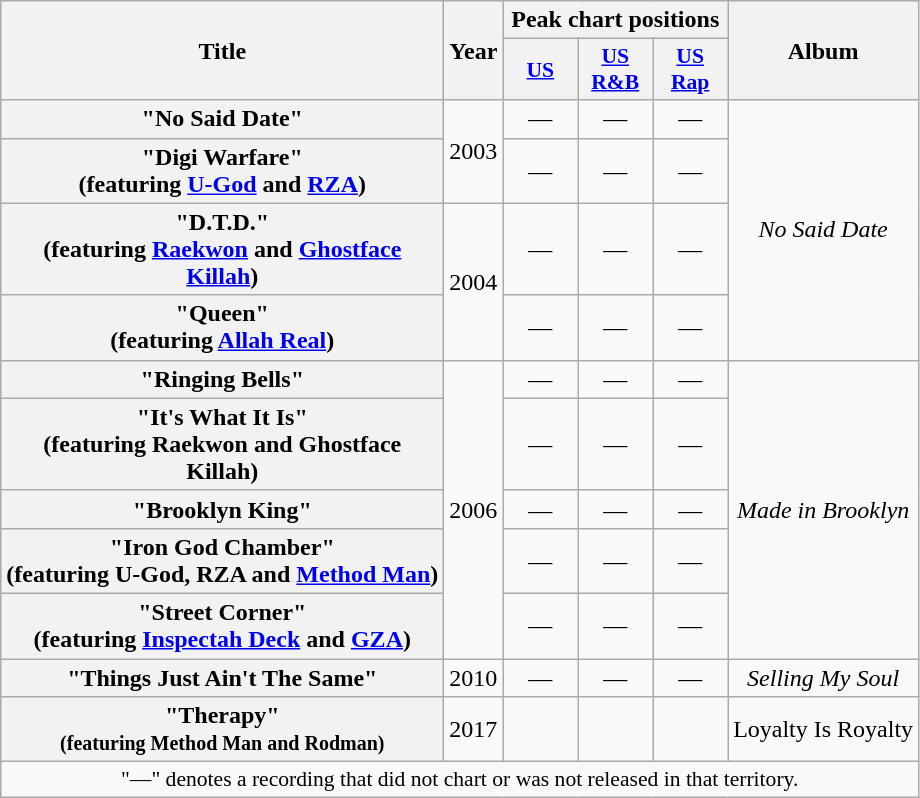<table class="wikitable plainrowheaders" style="text-align:center;">
<tr>
<th scope="col" rowspan="2" style="width:18em;">Title</th>
<th scope="col" rowspan="2">Year</th>
<th scope="col" colspan="3">Peak chart positions</th>
<th scope="col" rowspan="2">Album</th>
</tr>
<tr>
<th scope="col" style="width:3em;font-size:90%;"><a href='#'>US</a><br></th>
<th scope="col" style="width:3em;font-size:90%;"><a href='#'>US R&B</a><br></th>
<th scope="col" style="width:3em;font-size:90%;"><a href='#'>US Rap</a><br></th>
</tr>
<tr>
<th scope="row">"No Said Date"</th>
<td rowspan="2">2003</td>
<td>—</td>
<td>—</td>
<td>—</td>
<td rowspan="4"><em>No Said Date</em></td>
</tr>
<tr>
<th scope="row">"Digi Warfare"<br><span>(featuring <a href='#'>U-God</a> and <a href='#'>RZA</a>)</span></th>
<td>—</td>
<td>—</td>
<td>—</td>
</tr>
<tr>
<th scope="row">"D.T.D."<br><span>(featuring <a href='#'>Raekwon</a> and <a href='#'>Ghostface Killah</a>)</span></th>
<td rowspan="2">2004</td>
<td>—</td>
<td>—</td>
<td>—</td>
</tr>
<tr>
<th scope="row">"Queen"<br><span>(featuring <a href='#'>Allah Real</a>)</span></th>
<td>—</td>
<td>—</td>
<td>—</td>
</tr>
<tr>
<th scope="row">"Ringing Bells"</th>
<td rowspan="5">2006</td>
<td>—</td>
<td>—</td>
<td>—</td>
<td rowspan="5"><em>Made in Brooklyn</em></td>
</tr>
<tr>
<th scope="row">"It's What It Is"<br><span>(featuring Raekwon and Ghostface Killah)</span></th>
<td>—</td>
<td>—</td>
<td>—</td>
</tr>
<tr>
<th scope="row">"Brooklyn King"</th>
<td>—</td>
<td>—</td>
<td>—</td>
</tr>
<tr>
<th scope="row">"Iron God Chamber"<br><span>(featuring U-God, RZA and <a href='#'>Method Man</a>)</span></th>
<td>—</td>
<td>—</td>
<td>—</td>
</tr>
<tr>
<th scope="row">"Street Corner"<br><span>(featuring <a href='#'>Inspectah Deck</a> and <a href='#'>GZA</a>)</span></th>
<td>—</td>
<td>—</td>
<td>—</td>
</tr>
<tr>
<th scope="row">"Things Just Ain't The Same"</th>
<td>2010</td>
<td>—</td>
<td>—</td>
<td>—</td>
<td><em>Selling My Soul</em></td>
</tr>
<tr>
<th>"Therapy"<br><small>(featuring Method Man and Rodman)</small></th>
<td>2017</td>
<td></td>
<td></td>
<td></td>
<td>Loyalty Is Royalty</td>
</tr>
<tr>
<td colspan="13" style="font-size:90%">"—" denotes a recording that did not chart or was not released in that territory.</td>
</tr>
</table>
